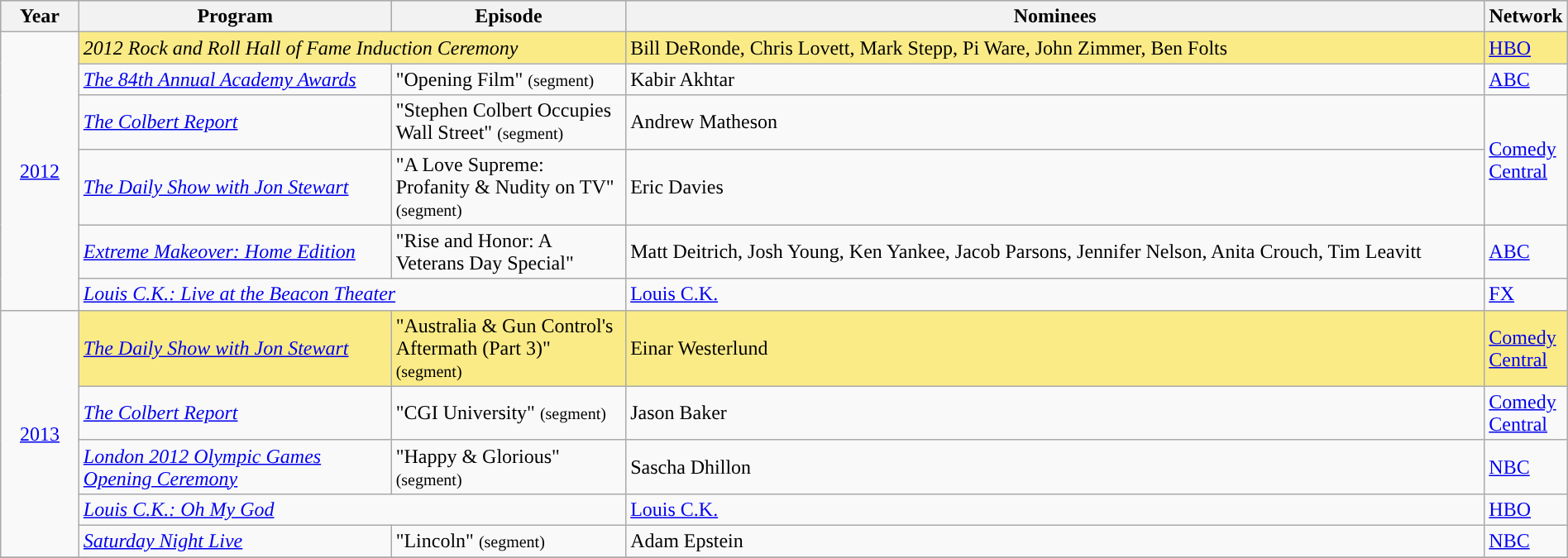<table class="wikitable" style="width:100%">
<tr style="background:#bebebe;">
<th style="width:5%;">Year</th>
<th style="width:20%;">Program</th>
<th style="width:15%;">Episode</th>
<th style="width:55%;">Nominees</th>
<th style="width:5%;">Network</th>
</tr>
<tr>
<td rowspan=6 style="text-align:center;"><a href='#'>2012</a><br></td>
<td style="background:#FAEB86;" colspan=2><em>2012 Rock and Roll Hall of Fame Induction Ceremony</em></td>
<td style="background:#FAEB86;">Bill DeRonde, Chris Lovett, Mark Stepp, Pi Ware, John Zimmer, Ben Folts</td>
<td style="background:#FAEB86;"><a href='#'>HBO</a></td>
</tr>
<tr>
<td><em><a href='#'>The 84th Annual Academy Awards</a></em></td>
<td>"Opening Film" <small>(segment)</small></td>
<td>Kabir Akhtar</td>
<td><a href='#'>ABC</a></td>
</tr>
<tr>
<td><em><a href='#'>The Colbert Report</a></em></td>
<td>"Stephen Colbert Occupies Wall Street" <small>(segment)</small></td>
<td>Andrew Matheson</td>
<td rowspan=2><a href='#'>Comedy Central</a></td>
</tr>
<tr>
<td><em><a href='#'>The Daily Show with Jon Stewart</a></em></td>
<td>"A Love Supreme: Profanity & Nudity on TV" <small>(segment)</small></td>
<td>Eric Davies</td>
</tr>
<tr>
<td><em><a href='#'>Extreme Makeover: Home Edition</a></em></td>
<td>"Rise and Honor: A Veterans Day Special"</td>
<td>Matt Deitrich, Josh Young, Ken Yankee, Jacob Parsons, Jennifer Nelson, Anita Crouch, Tim Leavitt</td>
<td><a href='#'>ABC</a></td>
</tr>
<tr>
<td colspan=2><em><a href='#'>Louis C.K.: Live at the Beacon Theater</a></em></td>
<td><a href='#'>Louis C.K.</a></td>
<td><a href='#'>FX</a></td>
</tr>
<tr>
<td rowspan=5 style="text-align:center;"><a href='#'>2013</a><br></td>
<td style="background:#FAEB86;"><em><a href='#'>The Daily Show with Jon Stewart</a></em></td>
<td style="background:#FAEB86;">"Australia & Gun Control's Aftermath (Part 3)" <small>(segment)</small></td>
<td style="background:#FAEB86;">Einar Westerlund</td>
<td style="background:#FAEB86;"><a href='#'>Comedy Central</a></td>
</tr>
<tr>
<td><em><a href='#'>The Colbert Report</a></em></td>
<td>"CGI University" <small>(segment)</small></td>
<td>Jason Baker</td>
<td><a href='#'>Comedy Central</a></td>
</tr>
<tr>
<td><em><a href='#'>London 2012 Olympic Games Opening Ceremony</a></em></td>
<td>"Happy & Glorious" <small>(segment)</small></td>
<td>Sascha Dhillon</td>
<td><a href='#'>NBC</a></td>
</tr>
<tr>
<td colspan=2><em><a href='#'>Louis C.K.: Oh My God</a></em></td>
<td><a href='#'>Louis C.K.</a></td>
<td><a href='#'>HBO</a></td>
</tr>
<tr>
<td><em><a href='#'>Saturday Night Live</a></em></td>
<td>"Lincoln" <small>(segment)</small></td>
<td>Adam Epstein</td>
<td><a href='#'>NBC</a></td>
</tr>
<tr>
</tr>
</table>
